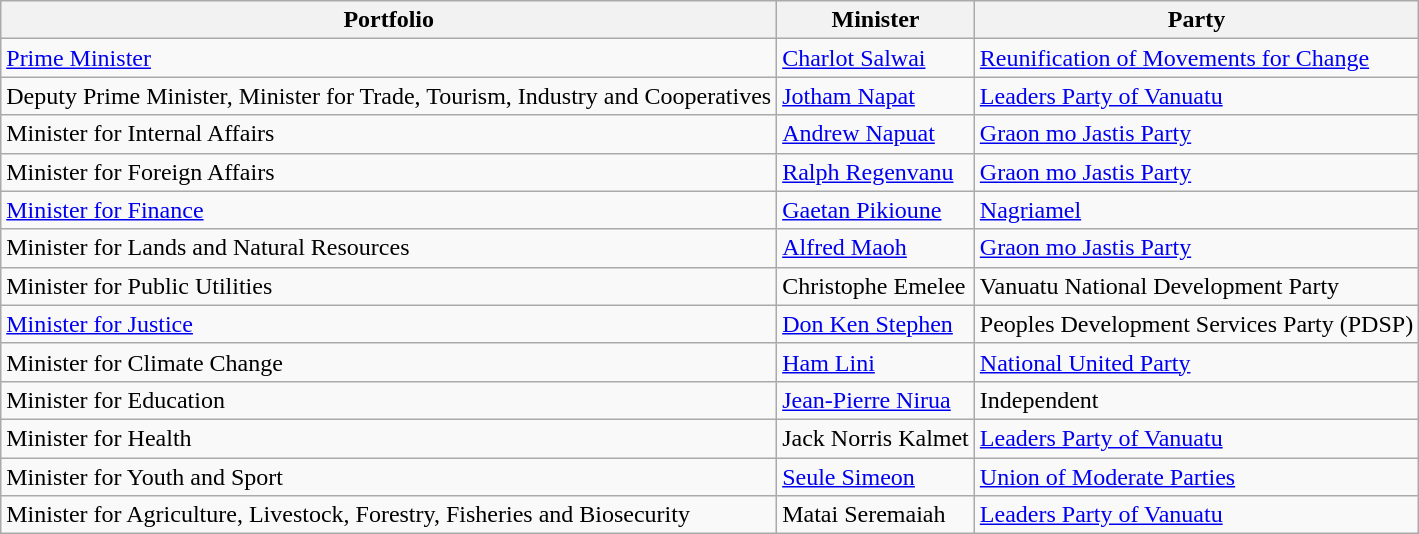<table class="wikitable">
<tr>
<th>Portfolio</th>
<th>Minister</th>
<th>Party</th>
</tr>
<tr>
<td><a href='#'>Prime Minister</a></td>
<td><a href='#'>Charlot Salwai</a></td>
<td><a href='#'>Reunification of Movements for Change</a></td>
</tr>
<tr>
<td>Deputy Prime Minister, Minister for Trade, Tourism, Industry and Cooperatives</td>
<td><a href='#'>Jotham Napat</a></td>
<td><a href='#'>Leaders Party of Vanuatu</a></td>
</tr>
<tr>
<td>Minister for Internal Affairs</td>
<td><a href='#'>Andrew Napuat</a></td>
<td><a href='#'>Graon mo Jastis Party</a></td>
</tr>
<tr>
<td>Minister for Foreign Affairs</td>
<td><a href='#'>Ralph Regenvanu</a></td>
<td><a href='#'>Graon mo Jastis Party</a></td>
</tr>
<tr>
<td><a href='#'>Minister for Finance</a></td>
<td><a href='#'>Gaetan Pikioune</a></td>
<td><a href='#'>Nagriamel</a></td>
</tr>
<tr>
<td>Minister for Lands and Natural Resources</td>
<td><a href='#'>Alfred Maoh</a></td>
<td><a href='#'>Graon mo Jastis Party</a></td>
</tr>
<tr>
<td>Minister for Public Utilities</td>
<td>Christophe Emelee</td>
<td>Vanuatu National Development Party</td>
</tr>
<tr>
<td><a href='#'>Minister for Justice</a></td>
<td><a href='#'>Don Ken Stephen</a></td>
<td>Peoples Development Services Party (PDSP)</td>
</tr>
<tr>
<td>Minister for Climate Change</td>
<td><a href='#'>Ham Lini</a></td>
<td><a href='#'>National United Party</a></td>
</tr>
<tr>
<td>Minister for Education</td>
<td><a href='#'>Jean-Pierre Nirua</a></td>
<td>Independent</td>
</tr>
<tr>
<td>Minister for Health</td>
<td>Jack Norris Kalmet</td>
<td><a href='#'>Leaders Party of Vanuatu</a></td>
</tr>
<tr>
<td>Minister for Youth and Sport</td>
<td><a href='#'>Seule Simeon</a></td>
<td><a href='#'>Union of Moderate Parties</a></td>
</tr>
<tr>
<td>Minister for Agriculture, Livestock, Forestry, Fisheries and Biosecurity</td>
<td>Matai Seremaiah</td>
<td><a href='#'>Leaders Party of Vanuatu</a></td>
</tr>
</table>
